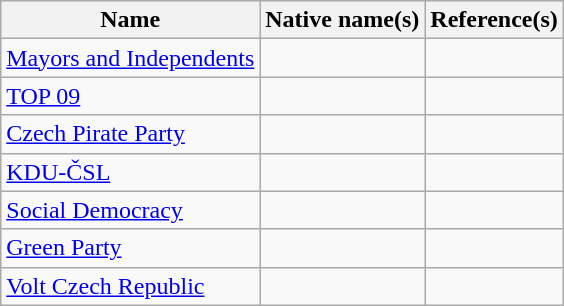<table class="wikitable">
<tr>
<th>Name</th>
<th>Native name(s)</th>
<th>Reference(s)</th>
</tr>
<tr>
<td><a href='#'>Mayors and Independents</a></td>
<td></td>
<td></td>
</tr>
<tr>
<td><a href='#'>TOP 09</a></td>
<td></td>
<td></td>
</tr>
<tr>
<td><a href='#'>Czech Pirate Party</a></td>
<td></td>
<td></td>
</tr>
<tr>
<td><a href='#'>KDU-ČSL</a></td>
<td></td>
<td></td>
</tr>
<tr>
<td><a href='#'>Social Democracy</a></td>
<td></td>
<td></td>
</tr>
<tr>
<td><a href='#'>Green Party</a></td>
<td></td>
<td></td>
</tr>
<tr>
<td><a href='#'>Volt Czech Republic</a></td>
<td></td>
<td></td>
</tr>
</table>
